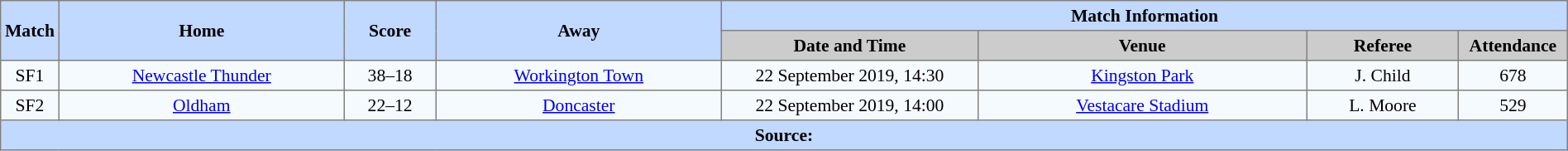<table border="1" style="border-collapse:collapse; font-size:90%; text-align:center;" cellpadding="3" cellspacing="0" width="100%">
<tr bgcolor="#C1D8FF">
<th rowspan="2">Match</th>
<th rowspan="2" width="19%">Home</th>
<th rowspan="2" width="6%">Score</th>
<th rowspan="2" width="19%">Away</th>
<th colspan="4">Match Information</th>
</tr>
<tr bgcolor="#CCCCCC">
<th width="17%">Date and Time</th>
<th width="22%">Venue</th>
<th width="10%">Referee</th>
<th width="7%">Attendance</th>
</tr>
<tr bgcolor="#F5FAFF">
<td>SF1</td>
<td> <a href='#'>Newcastle Thunder</a></td>
<td>38–18</td>
<td> <a href='#'>Workington Town</a></td>
<td>22 September 2019, 14:30</td>
<td><a href='#'>Kingston Park</a></td>
<td>J. Child</td>
<td>678</td>
</tr>
<tr bgcolor="#F5FAFF">
<td>SF2</td>
<td> <a href='#'>Oldham</a></td>
<td>22–12</td>
<td> <a href='#'>Doncaster</a></td>
<td>22 September 2019, 14:00</td>
<td><a href='#'>Vestacare Stadium</a></td>
<td>L. Moore</td>
<td>529</td>
</tr>
<tr style="background:#c1d8ff;">
<th colspan="8">Source:</th>
</tr>
</table>
